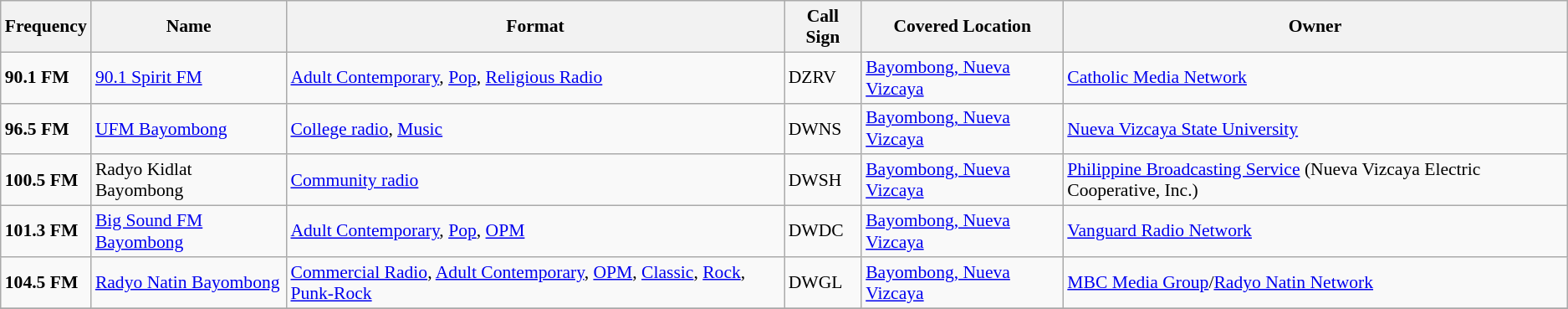<table class="wikitable" style="font-size: 90%;">
<tr>
<th>Frequency</th>
<th>Name</th>
<th>Format</th>
<th>Call Sign</th>
<th>Covered Location</th>
<th>Owner</th>
</tr>
<tr>
<td><strong>90.1 FM</strong></td>
<td><a href='#'>90.1 Spirit FM</a></td>
<td><a href='#'>Adult Contemporary</a>, <a href='#'>Pop</a>, <a href='#'>Religious Radio</a></td>
<td>DZRV</td>
<td><a href='#'>Bayombong, Nueva Vizcaya</a></td>
<td><a href='#'>Catholic Media Network</a></td>
</tr>
<tr>
<td><strong>96.5 FM</strong></td>
<td><a href='#'>UFM Bayombong</a></td>
<td><a href='#'>College radio</a>, <a href='#'>Music</a></td>
<td>DWNS</td>
<td><a href='#'>Bayombong, Nueva Vizcaya</a></td>
<td><a href='#'>Nueva Vizcaya State University</a></td>
</tr>
<tr>
<td><strong>100.5 FM</strong></td>
<td>Radyo Kidlat Bayombong</td>
<td><a href='#'>Community radio</a></td>
<td>DWSH</td>
<td><a href='#'>Bayombong, Nueva Vizcaya</a></td>
<td><a href='#'>Philippine Broadcasting Service</a> (Nueva Vizcaya Electric Cooperative, Inc.)</td>
</tr>
<tr>
<td><strong>101.3 FM</strong></td>
<td><a href='#'>Big Sound FM Bayombong</a></td>
<td><a href='#'>Adult Contemporary</a>, <a href='#'>Pop</a>, <a href='#'>OPM</a></td>
<td>DWDC</td>
<td><a href='#'>Bayombong, Nueva Vizcaya</a></td>
<td><a href='#'>Vanguard Radio Network</a></td>
</tr>
<tr>
<td><strong>104.5 FM</strong></td>
<td><a href='#'>Radyo Natin Bayombong</a></td>
<td><a href='#'>Commercial Radio</a>, <a href='#'>Adult Contemporary</a>, <a href='#'>OPM</a>, <a href='#'>Classic</a>, <a href='#'>Rock</a>, <a href='#'>Punk-Rock</a></td>
<td>DWGL</td>
<td><a href='#'>Bayombong, Nueva Vizcaya</a></td>
<td><a href='#'>MBC Media Group</a>/<a href='#'>Radyo Natin Network</a></td>
</tr>
<tr>
</tr>
</table>
